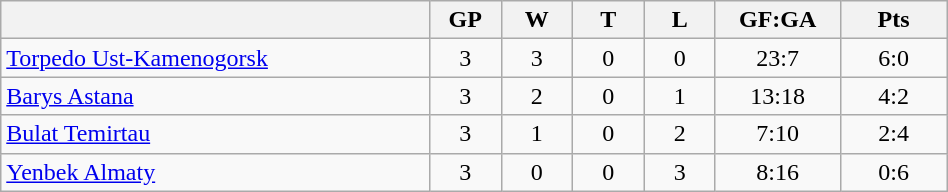<table class="wikitable" width="50%">
<tr>
<th width="30%" bgcolor="#e0e0e0"></th>
<th width="5%" bgcolor="#e0e0e0">GP</th>
<th width="5%" bgcolor="#e0e0e0">W</th>
<th width="5%" bgcolor="#e0e0e0">T</th>
<th width="5%" bgcolor="#e0e0e0">L</th>
<th width="7.5%" bgcolor="#e0e0e0">GF:GA</th>
<th width="7.5%" bgcolor="#e0e0e0">Pts</th>
</tr>
<tr align="center">
<td align="left"><a href='#'>Torpedo Ust-Kamenogorsk</a></td>
<td>3</td>
<td>3</td>
<td>0</td>
<td>0</td>
<td>23:7</td>
<td>6:0</td>
</tr>
<tr align="center">
<td align="left"><a href='#'>Barys Astana</a></td>
<td>3</td>
<td>2</td>
<td>0</td>
<td>1</td>
<td>13:18</td>
<td>4:2</td>
</tr>
<tr align="center">
<td align="left"><a href='#'>Bulat Temirtau</a></td>
<td>3</td>
<td>1</td>
<td>0</td>
<td>2</td>
<td>7:10</td>
<td>2:4</td>
</tr>
<tr align="center">
<td align="left"><a href='#'>Yenbek Almaty</a></td>
<td>3</td>
<td>0</td>
<td>0</td>
<td>3</td>
<td>8:16</td>
<td>0:6</td>
</tr>
</table>
